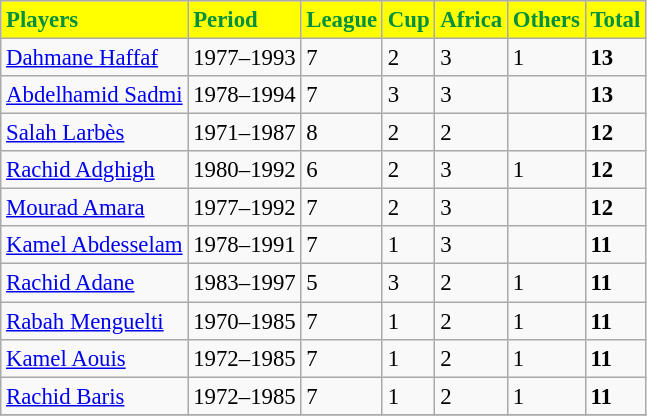<table class="wikitable" style="font-size:95%;">
<tr style="color:#009040; background:#FFFF00; align:center;">
<td><strong>Players</strong></td>
<td><strong>Period</strong></td>
<td><strong>League</strong></td>
<td><strong>Cup</strong></td>
<td><strong>Africa</strong></td>
<td><strong>Others</strong></td>
<td><strong>Total</strong></td>
</tr>
<tr ---->
<td> <a href='#'>Dahmane Haffaf</a></td>
<td>1977–1993</td>
<td>7</td>
<td>2</td>
<td>3</td>
<td>1</td>
<td><strong>13</strong></td>
</tr>
<tr ---->
<td> <a href='#'>Abdelhamid Sadmi</a></td>
<td>1978–1994</td>
<td>7</td>
<td>3</td>
<td>3</td>
<td></td>
<td><strong>13</strong></td>
</tr>
<tr ---->
<td> <a href='#'>Salah Larbès</a></td>
<td>1971–1987</td>
<td>8</td>
<td>2</td>
<td>2</td>
<td></td>
<td><strong>12</strong></td>
</tr>
<tr ---->
<td> <a href='#'>Rachid Adghigh</a></td>
<td>1980–1992</td>
<td>6</td>
<td>2</td>
<td>3</td>
<td>1</td>
<td><strong>12</strong></td>
</tr>
<tr ---->
<td> <a href='#'>Mourad Amara</a></td>
<td>1977–1992</td>
<td>7</td>
<td>2</td>
<td>3</td>
<td></td>
<td><strong>12</strong></td>
</tr>
<tr ---->
<td> <a href='#'>Kamel Abdesselam</a></td>
<td>1978–1991</td>
<td>7</td>
<td>1</td>
<td>3</td>
<td></td>
<td><strong>11</strong></td>
</tr>
<tr ---->
<td> <a href='#'>Rachid Adane</a></td>
<td>1983–1997</td>
<td>5</td>
<td>3</td>
<td>2</td>
<td>1</td>
<td><strong>11</strong></td>
</tr>
<tr ---->
<td> <a href='#'>Rabah Menguelti</a></td>
<td>1970–1985</td>
<td>7</td>
<td>1</td>
<td>2</td>
<td>1</td>
<td><strong>11</strong></td>
</tr>
<tr ---->
<td> <a href='#'>Kamel Aouis</a></td>
<td>1972–1985</td>
<td>7</td>
<td>1</td>
<td>2</td>
<td>1</td>
<td><strong>11</strong></td>
</tr>
<tr ---->
<td> <a href='#'>Rachid Baris</a></td>
<td>1972–1985</td>
<td>7</td>
<td>1</td>
<td>2</td>
<td>1</td>
<td><strong>11</strong></td>
</tr>
<tr ---->
</tr>
</table>
